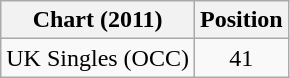<table class="wikitable">
<tr>
<th>Chart (2011)</th>
<th>Position</th>
</tr>
<tr>
<td>UK Singles (OCC)</td>
<td style="text-align:center;">41</td>
</tr>
</table>
